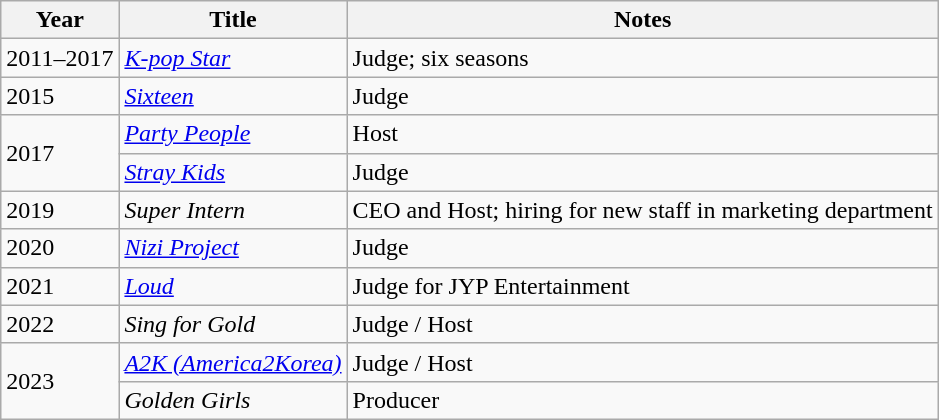<table class="wikitable sortable">
<tr>
<th>Year</th>
<th>Title</th>
<th>Notes</th>
</tr>
<tr>
<td>2011–2017</td>
<td><em><a href='#'>K-pop Star</a></em></td>
<td>Judge; six seasons</td>
</tr>
<tr>
<td>2015</td>
<td><em><a href='#'>Sixteen</a></em></td>
<td>Judge</td>
</tr>
<tr>
<td rowspan="2">2017</td>
<td><em><a href='#'>Party People</a></em></td>
<td>Host</td>
</tr>
<tr>
<td><a href='#'><em>Stray Kids</em></a></td>
<td>Judge</td>
</tr>
<tr>
<td>2019</td>
<td><em>Super Intern</em></td>
<td>CEO and Host; hiring for new staff in marketing department</td>
</tr>
<tr>
<td>2020</td>
<td><em><a href='#'>Nizi Project</a></em></td>
<td>Judge</td>
</tr>
<tr>
<td>2021</td>
<td><em><a href='#'>Loud</a></em></td>
<td>Judge for JYP Entertainment</td>
</tr>
<tr>
<td>2022</td>
<td><em>Sing for Gold</em></td>
<td>Judge / Host</td>
</tr>
<tr>
<td rowspan=2>2023</td>
<td><em><a href='#'>A2K (America2Korea)</a></em></td>
<td>Judge / Host</td>
</tr>
<tr>
<td><em>Golden Girls</em></td>
<td>Producer</td>
</tr>
</table>
